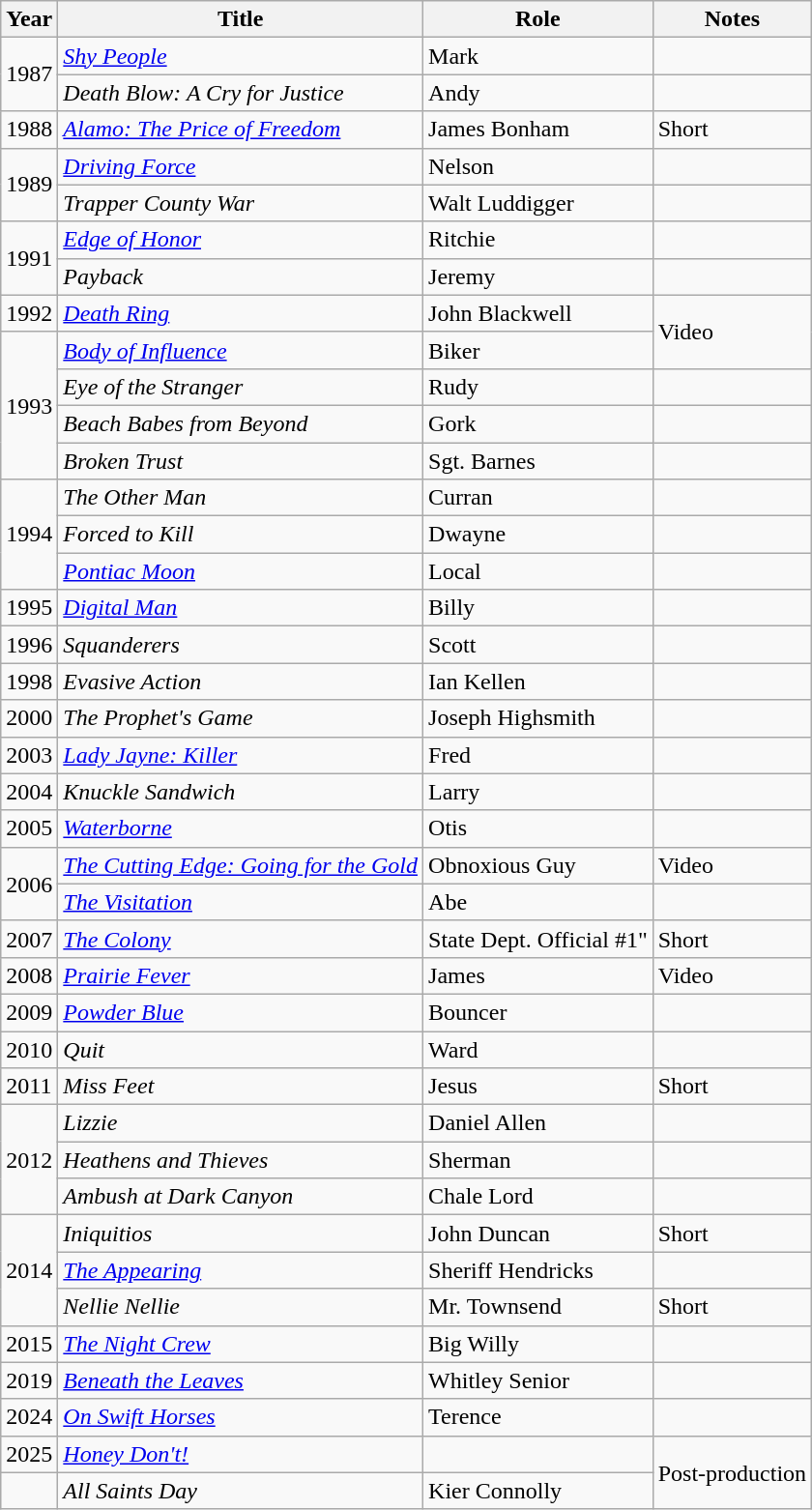<table class="wikitable sortable plainrowheaders" style="white-space:nowrap">
<tr>
<th>Year</th>
<th>Title</th>
<th>Role</th>
<th>Notes</th>
</tr>
<tr>
<td rowspan="2">1987</td>
<td><em><a href='#'>Shy People</a></em></td>
<td>Mark</td>
<td></td>
</tr>
<tr>
<td><em>Death Blow: A Cry for Justice</em></td>
<td>Andy</td>
<td></td>
</tr>
<tr>
<td>1988</td>
<td><em><a href='#'>Alamo: The Price of Freedom</a></em></td>
<td>James Bonham</td>
<td>Short</td>
</tr>
<tr>
<td rowspan="2">1989</td>
<td><em><a href='#'>Driving Force</a></em></td>
<td>Nelson</td>
<td></td>
</tr>
<tr>
<td><em>Trapper County War</em></td>
<td>Walt Luddigger</td>
<td></td>
</tr>
<tr>
<td rowspan="2">1991</td>
<td><em><a href='#'>Edge of Honor</a></em></td>
<td>Ritchie</td>
<td></td>
</tr>
<tr>
<td><em>Payback</em></td>
<td>Jeremy</td>
<td></td>
</tr>
<tr>
<td>1992</td>
<td><em><a href='#'>Death Ring</a></em></td>
<td>John Blackwell</td>
<td rowspan="2">Video</td>
</tr>
<tr>
<td rowspan="4">1993</td>
<td><em><a href='#'>Body of Influence</a></em></td>
<td>Biker</td>
</tr>
<tr>
<td><em>Eye of the Stranger</em></td>
<td>Rudy</td>
<td></td>
</tr>
<tr>
<td><em>Beach Babes from Beyond</em></td>
<td>Gork</td>
<td></td>
</tr>
<tr>
<td><em>Broken Trust</em></td>
<td>Sgt. Barnes</td>
<td></td>
</tr>
<tr>
<td rowspan="3">1994</td>
<td><em>The Other Man</em></td>
<td>Curran</td>
<td></td>
</tr>
<tr>
<td><em>Forced to Kill</em></td>
<td>Dwayne</td>
<td></td>
</tr>
<tr>
<td><em><a href='#'>Pontiac Moon</a></em></td>
<td>Local</td>
<td></td>
</tr>
<tr>
<td>1995</td>
<td><em><a href='#'>Digital Man</a></em></td>
<td>Billy</td>
<td></td>
</tr>
<tr>
<td>1996</td>
<td><em>Squanderers</em></td>
<td>Scott</td>
<td></td>
</tr>
<tr>
<td>1998</td>
<td><em>Evasive Action</em></td>
<td>Ian Kellen</td>
<td></td>
</tr>
<tr>
<td>2000</td>
<td><em>The Prophet's Game</em></td>
<td>Joseph Highsmith</td>
<td></td>
</tr>
<tr>
<td>2003</td>
<td><em><a href='#'>Lady Jayne: Killer</a></em></td>
<td>Fred</td>
<td></td>
</tr>
<tr>
<td>2004</td>
<td><em>Knuckle Sandwich</em></td>
<td>Larry</td>
<td></td>
</tr>
<tr>
<td>2005</td>
<td><em><a href='#'>Waterborne</a></em></td>
<td>Otis</td>
<td></td>
</tr>
<tr>
<td rowspan="2">2006</td>
<td><em><a href='#'>The Cutting Edge: Going for the Gold</a></em></td>
<td>Obnoxious Guy</td>
<td>Video</td>
</tr>
<tr>
<td><em><a href='#'>The Visitation</a></em></td>
<td>Abe</td>
<td></td>
</tr>
<tr>
<td>2007</td>
<td><em><a href='#'>The Colony</a></em></td>
<td>State Dept. Official #1"</td>
<td>Short</td>
</tr>
<tr>
<td>2008</td>
<td><em><a href='#'>Prairie Fever</a></em></td>
<td>James</td>
<td>Video</td>
</tr>
<tr>
<td>2009</td>
<td><em><a href='#'>Powder Blue</a></em></td>
<td>Bouncer</td>
<td></td>
</tr>
<tr>
<td>2010</td>
<td><em>Quit</em></td>
<td>Ward</td>
<td></td>
</tr>
<tr>
<td>2011</td>
<td><em>Miss Feet</em></td>
<td>Jesus</td>
<td>Short</td>
</tr>
<tr>
<td rowspan="3">2012</td>
<td><em>Lizzie</em></td>
<td>Daniel Allen</td>
<td></td>
</tr>
<tr>
<td><em>Heathens and Thieves</em></td>
<td>Sherman</td>
<td></td>
</tr>
<tr>
<td><em>Ambush at Dark Canyon</em></td>
<td>Chale Lord</td>
<td></td>
</tr>
<tr>
<td rowspan="3">2014</td>
<td><em>Iniquitios</em></td>
<td>John Duncan</td>
<td>Short</td>
</tr>
<tr>
<td><em><a href='#'>The Appearing</a></em></td>
<td>Sheriff Hendricks</td>
<td></td>
</tr>
<tr>
<td><em>Nellie Nellie</em></td>
<td>Mr. Townsend</td>
<td>Short</td>
</tr>
<tr>
<td>2015</td>
<td><em><a href='#'>The Night Crew</a></em></td>
<td>Big Willy</td>
<td></td>
</tr>
<tr>
<td>2019</td>
<td><em><a href='#'>Beneath the Leaves</a></em></td>
<td>Whitley Senior</td>
<td></td>
</tr>
<tr>
<td>2024</td>
<td><em><a href='#'>On Swift Horses</a></em></td>
<td>Terence</td>
<td></td>
</tr>
<tr>
<td>2025</td>
<td><em><a href='#'>Honey Don't!</a></em></td>
<td></td>
<td rowspan="2">Post-production</td>
</tr>
<tr>
<td></td>
<td><em>All Saints Day</em></td>
<td>Kier Connolly</td>
</tr>
</table>
